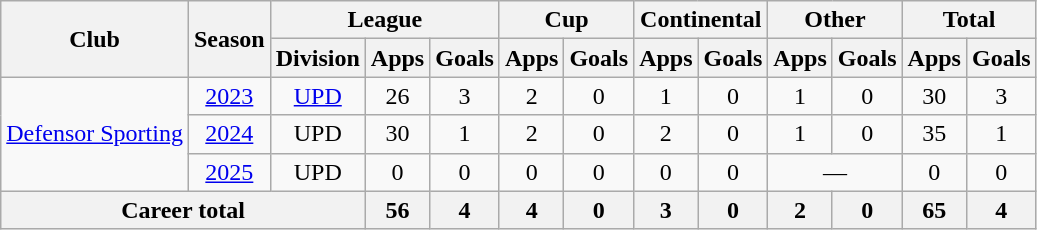<table class="wikitable" style="text-align: center;">
<tr>
<th rowspan="2">Club</th>
<th rowspan="2">Season</th>
<th colspan="3">League</th>
<th colspan="2">Cup</th>
<th colspan="2">Continental</th>
<th colspan="2">Other</th>
<th colspan="2">Total</th>
</tr>
<tr>
<th>Division</th>
<th>Apps</th>
<th>Goals</th>
<th>Apps</th>
<th>Goals</th>
<th>Apps</th>
<th>Goals</th>
<th>Apps</th>
<th>Goals</th>
<th>Apps</th>
<th>Goals</th>
</tr>
<tr>
<td rowspan="3"><a href='#'>Defensor Sporting</a></td>
<td><a href='#'>2023</a></td>
<td><a href='#'>UPD</a></td>
<td>26</td>
<td>3</td>
<td>2</td>
<td>0</td>
<td>1</td>
<td>0</td>
<td>1</td>
<td>0</td>
<td>30</td>
<td>3</td>
</tr>
<tr>
<td><a href='#'>2024</a></td>
<td>UPD</td>
<td>30</td>
<td>1</td>
<td>2</td>
<td>0</td>
<td>2</td>
<td>0</td>
<td>1</td>
<td>0</td>
<td>35</td>
<td>1</td>
</tr>
<tr>
<td><a href='#'>2025</a></td>
<td>UPD</td>
<td>0</td>
<td>0</td>
<td>0</td>
<td>0</td>
<td>0</td>
<td>0</td>
<td colspan="2">—</td>
<td>0</td>
<td>0</td>
</tr>
<tr>
<th colspan="3">Career total</th>
<th>56</th>
<th>4</th>
<th>4</th>
<th>0</th>
<th>3</th>
<th>0</th>
<th>2</th>
<th>0</th>
<th>65</th>
<th>4</th>
</tr>
</table>
